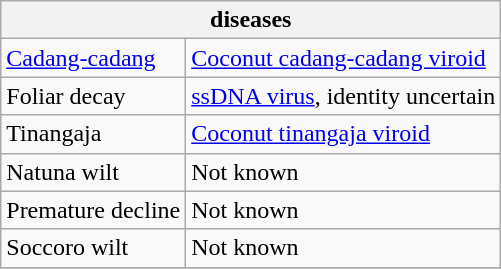<table class="wikitable" style="clear">
<tr>
<th colspan=2><strong>diseases</strong></th>
</tr>
<tr>
<td><a href='#'>Cadang-cadang</a></td>
<td><a href='#'>Coconut cadang-cadang viroid</a></td>
</tr>
<tr>
<td>Foliar decay</td>
<td><a href='#'>ssDNA virus</a>, identity uncertain</td>
</tr>
<tr>
<td>Tinangaja</td>
<td><a href='#'>Coconut tinangaja viroid</a></td>
</tr>
<tr>
<td>Natuna wilt</td>
<td>Not known</td>
</tr>
<tr>
<td>Premature decline</td>
<td>Not known</td>
</tr>
<tr>
<td>Soccoro wilt</td>
<td>Not known</td>
</tr>
<tr>
</tr>
</table>
